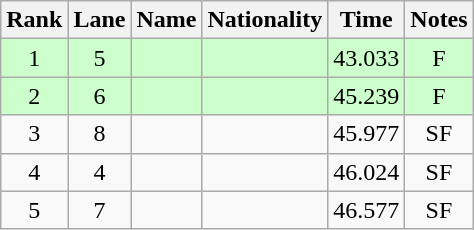<table class="wikitable sortable" style="text-align:center">
<tr>
<th>Rank</th>
<th>Lane</th>
<th>Name</th>
<th>Nationality</th>
<th>Time</th>
<th>Notes</th>
</tr>
<tr bgcolor=ccffcc>
<td>1</td>
<td>5</td>
<td align=left></td>
<td align=left></td>
<td>43.033</td>
<td>F</td>
</tr>
<tr bgcolor=ccffcc>
<td>2</td>
<td>6</td>
<td align=left></td>
<td align=left></td>
<td>45.239</td>
<td>F</td>
</tr>
<tr>
<td>3</td>
<td>8</td>
<td align=left></td>
<td align=left></td>
<td>45.977</td>
<td>SF</td>
</tr>
<tr>
<td>4</td>
<td>4</td>
<td align=left></td>
<td align=left></td>
<td>46.024</td>
<td>SF</td>
</tr>
<tr>
<td>5</td>
<td>7</td>
<td align=left></td>
<td align=left></td>
<td>46.577</td>
<td>SF</td>
</tr>
</table>
